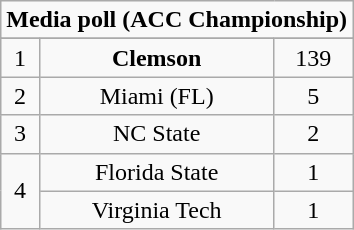<table class="wikitable">
<tr align="center">
<td align="center" Colspan="3"><strong>Media poll (ACC Championship)</strong></td>
</tr>
<tr align="center">
</tr>
<tr align="center">
<td>1</td>
<td><strong>Clemson</strong></td>
<td>139</td>
</tr>
<tr align="center">
<td>2</td>
<td>Miami (FL)</td>
<td>5</td>
</tr>
<tr align="center">
<td>3</td>
<td>NC State</td>
<td>2</td>
</tr>
<tr align="center">
<td rowspan="2">4</td>
<td>Florida State</td>
<td>1</td>
</tr>
<tr align="center">
<td>Virginia Tech</td>
<td>1</td>
</tr>
</table>
